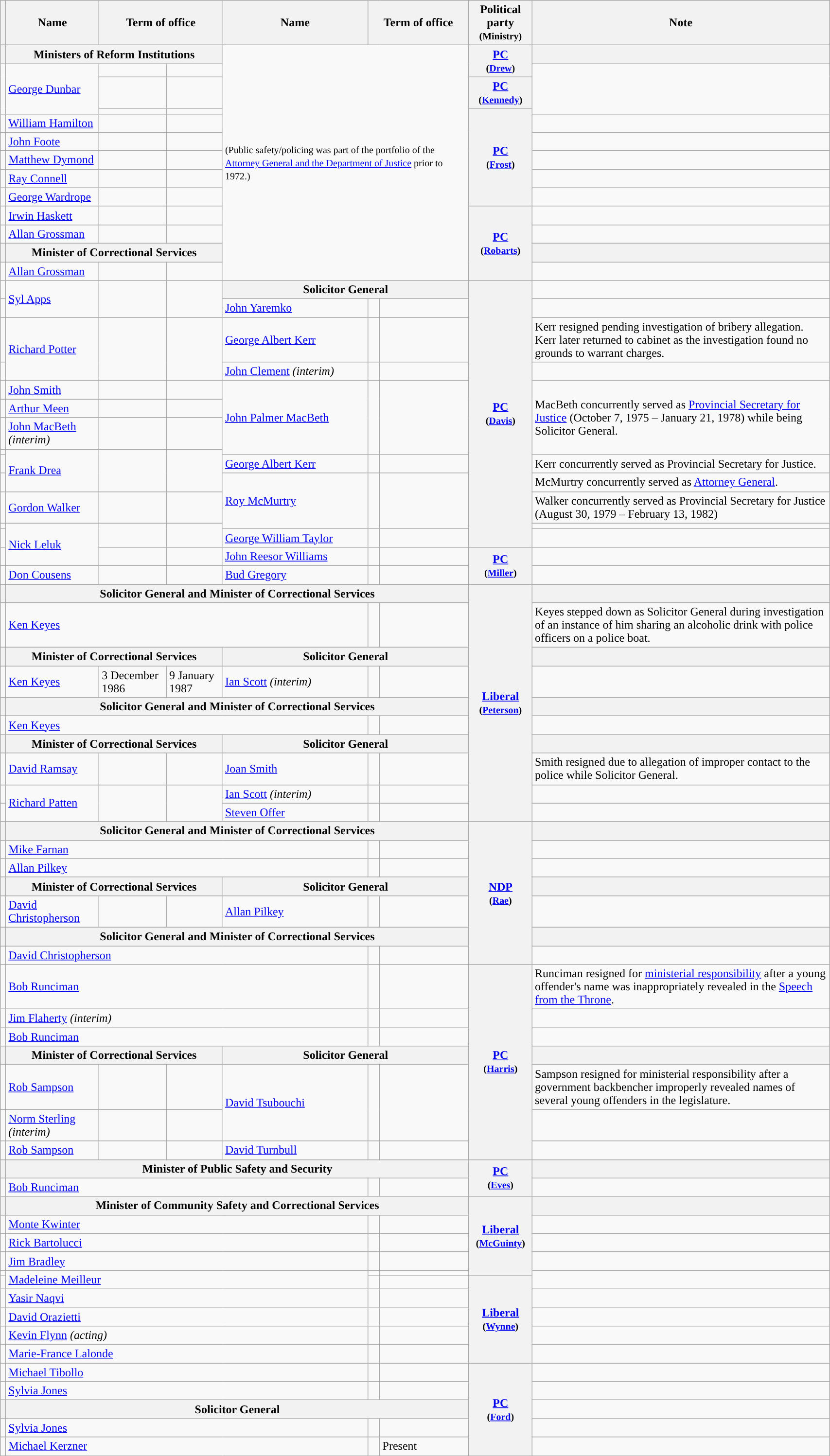<table class="wikitable" style="width: 90%">
<tr>
<th></th>
<th>Name</th>
<th colspan=2>Term of office</th>
<th>Name</th>
<th colspan=2>Term of office</th>
<th>Political party<br><small>(Ministry)</small></th>
<th style="width: 400px;">Note</th>
</tr>
<tr>
<th></th>
<th colspan=3>Ministers of Reform Institutions</th>
<td colspan=3; rowspan=13><small>(Public safety/policing was part of the portfolio of the <a href='#'>Attorney General and the Department of Justice</a> prior to 1972.)</small></td>
<th rowspan=2; style="background:"><a href='#'>PC</a><br><small>(<a href='#'>Drew</a>)</small></th>
<th></th>
</tr>
<tr>
<td rowspan=3; style="background:"></td>
<td rowspan=3><a href='#'>George Dunbar</a></td>
<td></td>
<td></td>
<td rowspan=3></td>
</tr>
<tr>
<td></td>
<td></td>
<th style="background:"><a href='#'>PC</a><br><small>(<a href='#'>Kennedy</a>)</small></th>
</tr>
<tr>
<td></td>
<td></td>
<th rowspan=6; style="background:"><a href='#'>PC</a><br><small>(<a href='#'>Frost</a>)</small></th>
</tr>
<tr>
<td style="background:"></td>
<td><a href='#'>William Hamilton</a></td>
<td></td>
<td></td>
<td></td>
</tr>
<tr>
<td style="background:"></td>
<td><a href='#'>John Foote</a></td>
<td></td>
<td></td>
<td></td>
</tr>
<tr>
<td style="background:"></td>
<td><a href='#'>Matthew Dymond</a></td>
<td></td>
<td></td>
<td></td>
</tr>
<tr>
<td style="background:"></td>
<td><a href='#'>Ray Connell</a></td>
<td></td>
<td></td>
<td></td>
</tr>
<tr>
<td style="background:"></td>
<td><a href='#'>George Wardrope</a></td>
<td></td>
<td></td>
<td></td>
</tr>
<tr>
<td style="background:"></td>
<td><a href='#'>Irwin Haskett</a></td>
<td></td>
<td></td>
<th rowspan=4; style="background:"><a href='#'>PC</a><br><small>(<a href='#'>Robarts</a>)</small></th>
<td></td>
</tr>
<tr>
<td style="background:"></td>
<td><a href='#'>Allan Grossman</a></td>
<td></td>
<td></td>
<td></td>
</tr>
<tr>
<th></th>
<th colspan=3>Minister of Correctional Services</th>
<th></th>
</tr>
<tr>
<td style="background:"></td>
<td><a href='#'>Allan Grossman</a></td>
<td></td>
<td></td>
<td></td>
</tr>
<tr>
<td style="background:"></td>
<td rowspan=2><a href='#'>Syl Apps</a></td>
<td rowspan=2></td>
<td rowspan=2></td>
<th colspan=3>Solicitor General</th>
<th rowspan=13; style="background:"><a href='#'>PC</a><br><small>(<a href='#'>Davis</a>)</small></th>
<td></td>
</tr>
<tr>
<td style="background:"></td>
<td><a href='#'>John Yaremko</a></td>
<td></td>
<td></td>
<td></td>
</tr>
<tr>
<td style="background:"></td>
<td rowspan=2><a href='#'>Richard Potter</a></td>
<td rowspan=2></td>
<td rowspan=2></td>
<td><a href='#'>George Albert Kerr</a></td>
<td></td>
<td></td>
<td>Kerr resigned pending investigation of bribery allegation. Kerr later returned to cabinet as the investigation found no grounds to warrant charges.</td>
</tr>
<tr>
<td style="background:"></td>
<td><a href='#'>John Clement</a> <em>(interim)</em></td>
<td></td>
<td></td>
<td></td>
</tr>
<tr>
<td style="background:"></td>
<td><a href='#'>John Smith</a></td>
<td></td>
<td></td>
<td rowspan=4><a href='#'>John Palmer MacBeth</a></td>
<td rowspan=4></td>
<td rowspan=4></td>
<td rowspan=4>MacBeth concurrently served as <a href='#'>Provincial Secretary for Justice</a> (October 7, 1975 – January 21, 1978) while being Solicitor General.</td>
</tr>
<tr>
<td style="background:"></td>
<td><a href='#'>Arthur Meen</a></td>
<td></td>
<td></td>
</tr>
<tr>
<td style="background:"></td>
<td><a href='#'>John MacBeth</a> <em>(interim)</em></td>
<td></td>
<td></td>
</tr>
<tr>
<td style="background:"></td>
<td rowspan=3><a href='#'>Frank Drea</a></td>
<td rowspan=3></td>
<td rowspan=3></td>
</tr>
<tr>
<td style="background:"></td>
<td><a href='#'>George Albert Kerr</a></td>
<td></td>
<td></td>
<td>Kerr concurrently served as Provincial Secretary for Justice.</td>
</tr>
<tr>
<td style="background:"></td>
<td rowspan=3><a href='#'>Roy McMurtry</a></td>
<td rowspan=3></td>
<td rowspan=3></td>
<td>McMurtry concurrently served as <a href='#'>Attorney General</a>.</td>
</tr>
<tr>
<td style="background:"></td>
<td><a href='#'>Gordon Walker</a></td>
<td></td>
<td></td>
<td>Walker concurrently served as Provincial Secretary for Justice (August 30, 1979 – February 13, 1982)</td>
</tr>
<tr>
<td style="background:"></td>
<td rowspan=3><a href='#'>Nick Leluk</a></td>
<td rowspan=2></td>
<td rowspan=2></td>
<td></td>
</tr>
<tr>
<td style="background:"></td>
<td><a href='#'>George William Taylor</a></td>
<td></td>
<td></td>
<td></td>
</tr>
<tr>
<td style="background:"></td>
<td></td>
<td></td>
<td><a href='#'>John Reesor Williams</a></td>
<td></td>
<td></td>
<th rowspan=2; style="background:"><a href='#'>PC</a><br><small>(<a href='#'>Miller</a>)</small></th>
<td></td>
</tr>
<tr>
<td style="background:"></td>
<td><a href='#'>Don Cousens</a></td>
<td></td>
<td></td>
<td><a href='#'>Bud Gregory</a></td>
<td></td>
<td></td>
<td></td>
</tr>
<tr>
<th></th>
<th colspan=6>Solicitor General and Minister of Correctional Services</th>
<th rowspan=10; style="background:"><a href='#'>Liberal</a><br><small>(<a href='#'>Peterson</a>)</small></th>
<th></th>
</tr>
<tr>
<td style="background:"></td>
<td colspan=4><a href='#'>Ken Keyes</a></td>
<td></td>
<td></td>
<td>Keyes stepped down as Solicitor General during investigation of an instance of him sharing an alcoholic drink with police officers on a police boat.</td>
</tr>
<tr>
<th></th>
<th colspan=3>Minister of Correctional Services</th>
<th colspan=3>Solicitor General</th>
<th></th>
</tr>
<tr>
<td style="background:"></td>
<td><a href='#'>Ken Keyes</a></td>
<td>3 December 1986</td>
<td>9 January 1987</td>
<td><a href='#'>Ian Scott</a> <em>(interim)</em></td>
<td></td>
<td></td>
<td></td>
</tr>
<tr>
<th></th>
<th colspan=6>Solicitor General and Minister of Correctional Services</th>
<th></th>
</tr>
<tr>
<td style="background:"></td>
<td colspan=4><a href='#'>Ken Keyes</a></td>
<td></td>
<td></td>
<td></td>
</tr>
<tr>
<th></th>
<th colspan=3>Minister of Correctional Services</th>
<th colspan=3>Solicitor General</th>
<th></th>
</tr>
<tr>
<td style="background:"></td>
<td><a href='#'>David Ramsay</a></td>
<td></td>
<td></td>
<td><a href='#'>Joan Smith</a></td>
<td></td>
<td></td>
<td>Smith resigned due to allegation of improper contact to the police while Solicitor General.</td>
</tr>
<tr>
<td style="background:"></td>
<td rowspan=2><a href='#'>Richard Patten</a></td>
<td rowspan=2></td>
<td rowspan=2></td>
<td><a href='#'>Ian Scott</a> <em>(interim)</em></td>
<td></td>
<td></td>
<td></td>
</tr>
<tr>
<td style="background:"></td>
<td><a href='#'>Steven Offer</a></td>
<td></td>
<td></td>
<td></td>
</tr>
<tr>
<th></th>
<th colspan=6>Solicitor General and Minister of Correctional Services</th>
<th rowspan=7; style="background:"><a href='#'>NDP</a><br><small>(<a href='#'>Rae</a>)</small></th>
<th></th>
</tr>
<tr>
<td style="background:"></td>
<td colspan=4><a href='#'>Mike Farnan</a></td>
<td></td>
<td></td>
<td></td>
</tr>
<tr>
<td style="background:"></td>
<td colspan=4><a href='#'>Allan Pilkey</a></td>
<td></td>
<td></td>
<td></td>
</tr>
<tr>
<th></th>
<th colspan=3>Minister of Correctional Services</th>
<th colspan=3>Solicitor General</th>
<th></th>
</tr>
<tr>
<td style="background:"></td>
<td><a href='#'>David Christopherson</a></td>
<td></td>
<td></td>
<td><a href='#'>Allan Pilkey</a></td>
<td></td>
<td></td>
<td></td>
</tr>
<tr>
<th></th>
<th colspan=6>Solicitor General and Minister of Correctional Services</th>
<th></th>
</tr>
<tr>
<td style="background:"></td>
<td colspan=4><a href='#'>David Christopherson</a></td>
<td></td>
<td></td>
<td></td>
</tr>
<tr>
<td style="background:"></td>
<td colspan=4><a href='#'>Bob Runciman</a></td>
<td></td>
<td></td>
<th rowspan=7; style="background:"><a href='#'>PC</a><br><small>(<a href='#'>Harris</a>)</small></th>
<td>Runciman resigned for <a href='#'>ministerial responsibility</a> after a young offender's name was inappropriately revealed in the <a href='#'>Speech from the Throne</a>.</td>
</tr>
<tr>
<td style="background:"></td>
<td colspan=4><a href='#'>Jim Flaherty</a> <em>(interim)</em></td>
<td></td>
<td></td>
<td></td>
</tr>
<tr>
<td style="background:"></td>
<td colspan=4><a href='#'>Bob Runciman</a></td>
<td></td>
<td></td>
<td></td>
</tr>
<tr>
<th></th>
<th colspan=3>Minister of Correctional Services</th>
<th colspan=3>Solicitor General</th>
<th></th>
</tr>
<tr>
<td style="background:"></td>
<td><a href='#'>Rob Sampson</a></td>
<td></td>
<td></td>
<td rowspan=2><a href='#'>David Tsubouchi</a></td>
<td rowspan=2></td>
<td rowspan=2></td>
<td>Sampson resigned for ministerial responsibility after a government backbencher improperly revealed names of several young offenders in the legislature.</td>
</tr>
<tr>
<td style="background:"></td>
<td><a href='#'>Norm Sterling</a> <em>(interim)</em></td>
<td></td>
<td></td>
<td></td>
</tr>
<tr>
<td style="background:"></td>
<td><a href='#'>Rob Sampson</a></td>
<td></td>
<td></td>
<td><a href='#'>David Turnbull</a></td>
<td></td>
<td></td>
<td></td>
</tr>
<tr>
<th></th>
<th colspan=6>Minister of Public Safety and Security</th>
<th rowspan=2; style="background:"><a href='#'>PC</a><br><small>(<a href='#'>Eves</a>)</small></th>
<th></th>
</tr>
<tr>
<td style="background:"></td>
<td colspan=4><a href='#'>Bob Runciman</a></td>
<td></td>
<td></td>
<td></td>
</tr>
<tr>
<th></th>
<th colspan=6>Minister of Community Safety and Correctional Services</th>
<th rowspan=5; style="background:"><a href='#'>Liberal</a><br><small>(<a href='#'>McGuinty</a>)</small></th>
<th></th>
</tr>
<tr>
<td style="background:"></td>
<td colspan=4><a href='#'>Monte Kwinter</a></td>
<td></td>
<td></td>
<td></td>
</tr>
<tr>
<td style="background:"></td>
<td colspan=4><a href='#'>Rick Bartolucci</a></td>
<td></td>
<td></td>
<td></td>
</tr>
<tr>
<td style="background:"></td>
<td colspan=4><a href='#'>Jim Bradley</a></td>
<td></td>
<td></td>
<td></td>
</tr>
<tr>
<td style="background:"></td>
<td colspan=4; rowspan=2><a href='#'>Madeleine Meilleur</a></td>
<td></td>
<td></td>
<td rowspan=2></td>
</tr>
<tr>
<td style="background:"></td>
<td></td>
<td></td>
<th rowspan=5; style="background:"><a href='#'>Liberal</a><br><small>(<a href='#'>Wynne</a>)</small></th>
</tr>
<tr>
<td style="background:"></td>
<td colspan=4><a href='#'>Yasir Naqvi</a></td>
<td></td>
<td></td>
<td></td>
</tr>
<tr>
<td style="background:"></td>
<td colspan=4><a href='#'>David Orazietti</a></td>
<td></td>
<td></td>
<td></td>
</tr>
<tr>
<td style="background:"></td>
<td colspan=4><a href='#'>Kevin Flynn</a> <em>(acting)</em></td>
<td></td>
<td></td>
<td></td>
</tr>
<tr>
<td style="background:"></td>
<td colspan=4><a href='#'>Marie-France Lalonde</a></td>
<td></td>
<td></td>
<td></td>
</tr>
<tr>
<td style="background:"></td>
<td colspan=4><a href='#'>Michael Tibollo</a></td>
<td></td>
<td></td>
<th rowspan=5; style="background:"><a href='#'>PC</a><br><small>(<a href='#'>Ford</a>)</small></th>
</tr>
<tr>
<td style="background:"></td>
<td colspan=4><a href='#'>Sylvia Jones</a></td>
<td></td>
<td></td>
<td></td>
</tr>
<tr>
<th></th>
<th colspan=6>Solicitor General</th>
</tr>
<tr>
<td style="background:"></td>
<td colspan=4><a href='#'>Sylvia Jones</a></td>
<td></td>
<td></td>
<td></td>
</tr>
<tr>
<td style="background:"></td>
<td colspan=4><a href='#'>Michael Kerzner</a></td>
<td></td>
<td>Present</td>
<td></td>
</tr>
</table>
